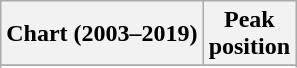<table class="wikitable sortable plainrowheaders" style="text-align:center">
<tr>
<th scope="col">Chart (2003–2019)</th>
<th scope="col">Peak<br>position</th>
</tr>
<tr>
</tr>
<tr>
</tr>
<tr>
</tr>
<tr>
</tr>
<tr>
</tr>
</table>
